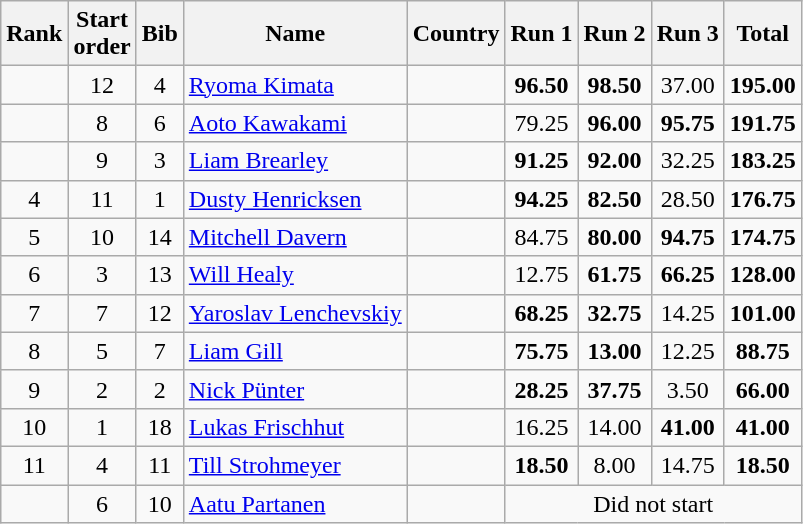<table class="wikitable sortable" style="text-align:center">
<tr>
<th>Rank</th>
<th>Start<br>order</th>
<th>Bib</th>
<th>Name</th>
<th>Country</th>
<th>Run 1</th>
<th>Run 2</th>
<th>Run 3</th>
<th>Total</th>
</tr>
<tr>
<td></td>
<td>12</td>
<td>4</td>
<td align=left><a href='#'>Ryoma Kimata</a></td>
<td align=left></td>
<td><strong>96.50</strong></td>
<td><strong>98.50</strong></td>
<td>37.00</td>
<td><strong>195.00</strong></td>
</tr>
<tr>
<td></td>
<td>8</td>
<td>6</td>
<td align=left><a href='#'>Aoto Kawakami</a></td>
<td align=left></td>
<td>79.25</td>
<td><strong>96.00</strong></td>
<td><strong>95.75</strong></td>
<td><strong>191.75</strong></td>
</tr>
<tr>
<td></td>
<td>9</td>
<td>3</td>
<td align=left><a href='#'>Liam Brearley</a></td>
<td align=left></td>
<td><strong>91.25</strong></td>
<td><strong>92.00</strong></td>
<td>32.25</td>
<td><strong>183.25</strong></td>
</tr>
<tr>
<td>4</td>
<td>11</td>
<td>1</td>
<td align=left><a href='#'>Dusty Henricksen</a></td>
<td align=left></td>
<td><strong>94.25</strong></td>
<td><strong>82.50</strong></td>
<td>28.50</td>
<td><strong>176.75</strong></td>
</tr>
<tr>
<td>5</td>
<td>10</td>
<td>14</td>
<td align=left><a href='#'>Mitchell Davern</a></td>
<td align=left></td>
<td>84.75</td>
<td><strong>80.00</strong></td>
<td><strong>94.75</strong></td>
<td><strong>174.75</strong></td>
</tr>
<tr>
<td>6</td>
<td>3</td>
<td>13</td>
<td align=left><a href='#'>Will Healy</a></td>
<td align=left></td>
<td>12.75</td>
<td><strong>61.75</strong></td>
<td><strong>66.25</strong></td>
<td><strong>128.00</strong></td>
</tr>
<tr>
<td>7</td>
<td>7</td>
<td>12</td>
<td align=left><a href='#'>Yaroslav Lenchevskiy</a></td>
<td align=left></td>
<td><strong>68.25</strong></td>
<td><strong>32.75</strong></td>
<td>14.25</td>
<td><strong>101.00</strong></td>
</tr>
<tr>
<td>8</td>
<td>5</td>
<td>7</td>
<td align=left><a href='#'>Liam Gill</a></td>
<td align=left></td>
<td><strong>75.75</strong></td>
<td><strong>13.00</strong></td>
<td>12.25</td>
<td><strong>88.75</strong></td>
</tr>
<tr>
<td>9</td>
<td>2</td>
<td>2</td>
<td align=left><a href='#'>Nick Pünter</a></td>
<td align=left></td>
<td><strong>28.25</strong></td>
<td><strong>37.75</strong></td>
<td>3.50</td>
<td><strong>66.00</strong></td>
</tr>
<tr>
<td>10</td>
<td>1</td>
<td>18</td>
<td align=left><a href='#'>Lukas Frischhut</a></td>
<td align=left></td>
<td>16.25</td>
<td>14.00</td>
<td><strong>41.00</strong></td>
<td><strong>41.00</strong></td>
</tr>
<tr>
<td>11</td>
<td>4</td>
<td>11</td>
<td align=left><a href='#'>Till Strohmeyer</a></td>
<td align=left></td>
<td><strong>18.50</strong></td>
<td>8.00</td>
<td>14.75</td>
<td><strong>18.50</strong></td>
</tr>
<tr>
<td></td>
<td>6</td>
<td>10</td>
<td align=left><a href='#'>Aatu Partanen</a></td>
<td align=left></td>
<td colspan=4>Did not start</td>
</tr>
</table>
